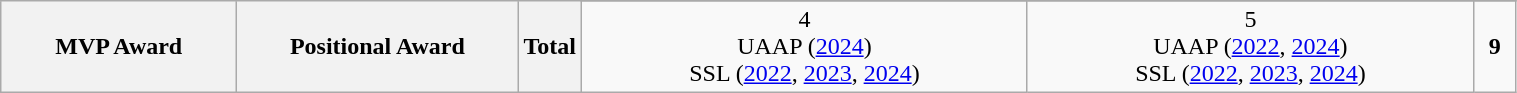<table class="wikitable sortable" style="text-align:center" width="80%">
<tr>
<th style="width:150px;" rowspan="2">MVP Award</th>
<th style="width:180px;" rowspan="2">Positional Award</th>
<th style="width:15px;" rowspan="2">Total</th>
</tr>
<tr>
<td>4 <br>UAAP (<a href='#'>2024</a>)<br> SSL (<a href='#'>2022</a>, <a href='#'>2023</a>, <a href='#'>2024</a>)</td>
<td>5<br> UAAP (<a href='#'>2022</a>, <a href='#'>2024</a>)<br>SSL (<a href='#'>2022</a>, <a href='#'>2023</a>, <a href='#'>2024</a>)</td>
<td><strong>9</strong></td>
</tr>
</table>
